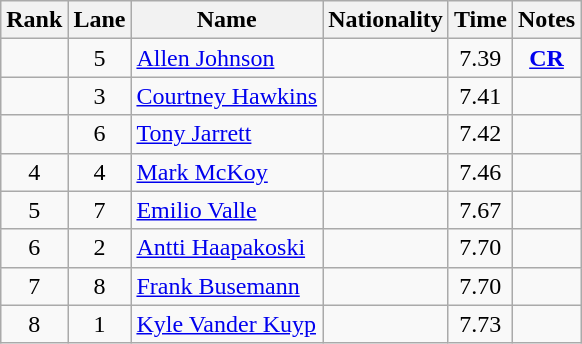<table class="wikitable sortable" style="text-align:center">
<tr>
<th>Rank</th>
<th>Lane</th>
<th>Name</th>
<th>Nationality</th>
<th>Time</th>
<th>Notes</th>
</tr>
<tr>
<td></td>
<td>5</td>
<td align="left"><a href='#'>Allen Johnson</a></td>
<td align=left></td>
<td>7.39</td>
<td><strong><a href='#'>CR</a></strong></td>
</tr>
<tr>
<td></td>
<td>3</td>
<td align="left"><a href='#'>Courtney Hawkins</a></td>
<td align=left></td>
<td>7.41</td>
<td></td>
</tr>
<tr>
<td></td>
<td>6</td>
<td align="left"><a href='#'>Tony Jarrett</a></td>
<td align=left></td>
<td>7.42</td>
<td></td>
</tr>
<tr>
<td>4</td>
<td>4</td>
<td align="left"><a href='#'>Mark McKoy</a></td>
<td align=left></td>
<td>7.46</td>
<td></td>
</tr>
<tr>
<td>5</td>
<td>7</td>
<td align="left"><a href='#'>Emilio Valle</a></td>
<td align=left></td>
<td>7.67</td>
<td></td>
</tr>
<tr>
<td>6</td>
<td>2</td>
<td align="left"><a href='#'>Antti Haapakoski</a></td>
<td align=left></td>
<td>7.70</td>
<td></td>
</tr>
<tr>
<td>7</td>
<td>8</td>
<td align="left"><a href='#'>Frank Busemann</a></td>
<td align=left></td>
<td>7.70</td>
<td></td>
</tr>
<tr>
<td>8</td>
<td>1</td>
<td align="left"><a href='#'>Kyle Vander Kuyp</a></td>
<td align=left></td>
<td>7.73</td>
<td></td>
</tr>
</table>
